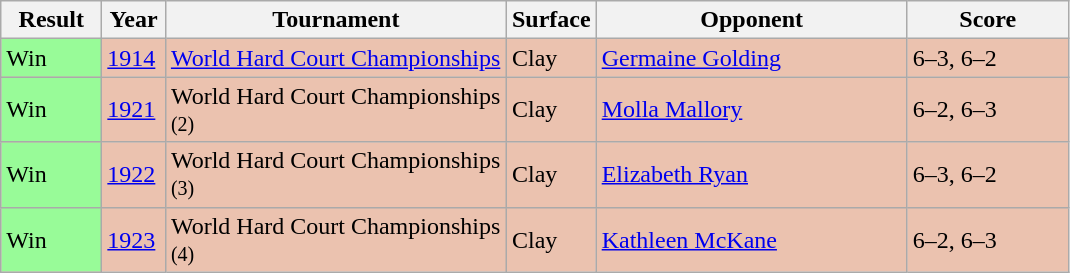<table class='sortable wikitable'>
<tr>
<th style="width:60px" class="unsortable">Result</th>
<th style="width:35px">Year</th>
<th style="width:220px">Tournament</th>
<th style="width:50px">Surface</th>
<th style="width:200px">Opponent</th>
<th style="width:100px" class="unsortable">Score</th>
</tr>
<tr style="background:#ebc2af;">
<td style="background:#98fb98;">Win</td>
<td><a href='#'>1914</a></td>
<td><a href='#'>World Hard Court Championships</a></td>
<td>Clay</td>
<td> <a href='#'>Germaine Golding</a></td>
<td>6–3, 6–2</td>
</tr>
<tr style="background:#ebc2af;">
<td style="background:#98fb98;">Win</td>
<td><a href='#'>1921</a></td>
<td>World Hard Court Championships <small>(2)</small></td>
<td>Clay</td>
<td> <a href='#'>Molla Mallory</a></td>
<td>6–2, 6–3</td>
</tr>
<tr style="background:#ebc2af;">
<td style="background:#98fb98;">Win</td>
<td><a href='#'>1922</a></td>
<td>World Hard Court Championships <small>(3)</small></td>
<td>Clay</td>
<td> <a href='#'>Elizabeth Ryan</a></td>
<td>6–3, 6–2</td>
</tr>
<tr style="background:#ebc2af;">
<td style="background:#98fb98;">Win</td>
<td><a href='#'>1923</a></td>
<td>World Hard Court Championships <small>(4)</small></td>
<td>Clay</td>
<td> <a href='#'>Kathleen McKane</a></td>
<td>6–2, 6–3</td>
</tr>
</table>
